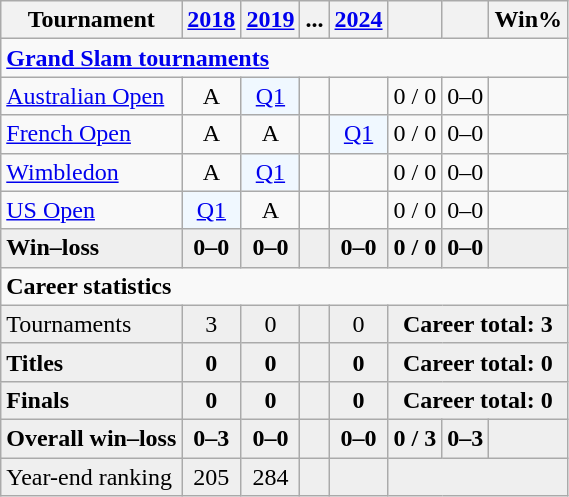<table class=wikitable style=text-align:center>
<tr>
<th>Tournament</th>
<th><a href='#'>2018</a></th>
<th><a href='#'>2019</a></th>
<th>...</th>
<th><a href='#'>2024</a></th>
<th></th>
<th></th>
<th>Win%</th>
</tr>
<tr>
<td colspan="8" align="left"><strong><a href='#'>Grand Slam tournaments</a></strong></td>
</tr>
<tr>
<td align=left><a href='#'>Australian Open</a></td>
<td>A</td>
<td bgcolor=f0f8ff><a href='#'>Q1</a></td>
<td></td>
<td></td>
<td>0 / 0</td>
<td>0–0</td>
<td></td>
</tr>
<tr>
<td align=left><a href='#'>French Open</a></td>
<td>A</td>
<td>A</td>
<td></td>
<td bgcolor=f0f8ff><a href='#'>Q1</a></td>
<td>0 / 0</td>
<td>0–0</td>
<td></td>
</tr>
<tr>
<td align=left><a href='#'>Wimbledon</a></td>
<td>A</td>
<td bgcolor=f0f8ff><a href='#'>Q1</a></td>
<td></td>
<td></td>
<td>0 / 0</td>
<td>0–0</td>
<td></td>
</tr>
<tr>
<td align=left><a href='#'>US Open</a></td>
<td bgcolor=f0f8ff><a href='#'>Q1</a></td>
<td>A</td>
<td></td>
<td></td>
<td>0 / 0</td>
<td>0–0</td>
<td></td>
</tr>
<tr style="font-weight:bold; background:#efefef;">
<td align=left>Win–loss</td>
<td>0–0</td>
<td>0–0</td>
<td></td>
<td>0–0</td>
<td>0 / 0</td>
<td>0–0</td>
<td></td>
</tr>
<tr>
<td colspan="8" style="text-align:left;"><strong>Career statistics</strong></td>
</tr>
<tr style="background:#efefef;">
<td style="text-align:left">Tournaments</td>
<td>3</td>
<td>0</td>
<td></td>
<td>0</td>
<td colspan="3"><strong>Career total: 3</strong></td>
</tr>
<tr style="font-weight:bold; background:#efefef;">
<td align="left">Titles</td>
<td>0</td>
<td>0</td>
<td></td>
<td>0</td>
<td colspan="3">Career total: 0</td>
</tr>
<tr style="font-weight:bold; background:#efefef;">
<td align="left">Finals</td>
<td>0</td>
<td>0</td>
<td></td>
<td>0</td>
<td colspan="3">Career total: 0</td>
</tr>
<tr style="font-weight:bold; background:#efefef;">
<td style="text-align:left">Overall win–loss</td>
<td>0–3</td>
<td>0–0</td>
<td></td>
<td>0–0</td>
<td>0 / 3</td>
<td>0–3</td>
<td></td>
</tr>
<tr style="background:#efefef;">
<td align="left">Year-end ranking</td>
<td>205</td>
<td>284</td>
<td></td>
<td></td>
<td colspan="3"></td>
</tr>
</table>
